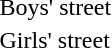<table>
<tr>
<td>Boys' street</td>
<td></td>
<td></td>
<td></td>
</tr>
<tr>
<td>Girls' street</td>
<td></td>
<td></td>
<td></td>
</tr>
</table>
